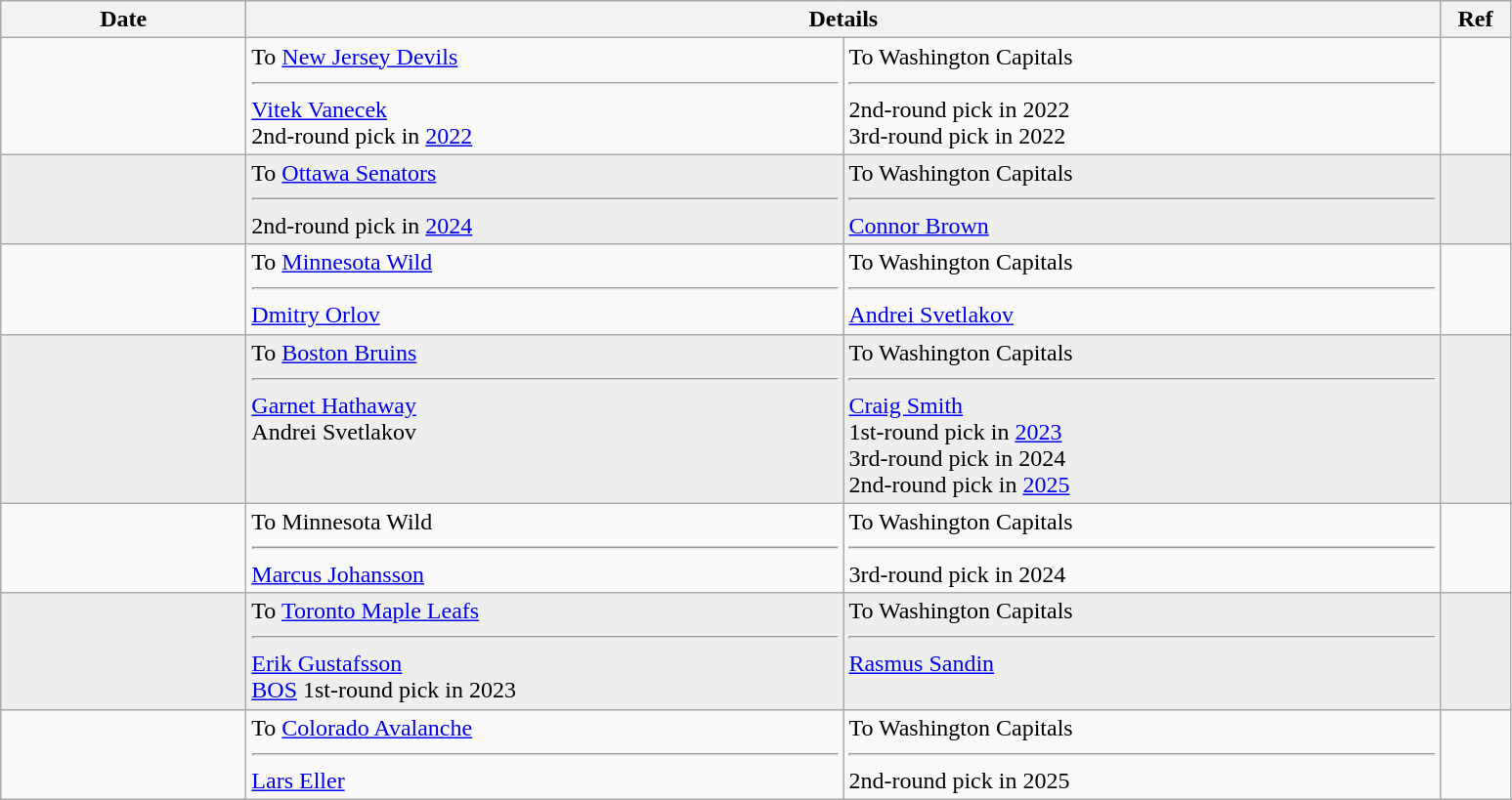<table class="wikitable">
<tr>
<th style="width: 10em;">Date</th>
<th colspan=2>Details</th>
<th style="width: 2.5em;">Ref</th>
</tr>
<tr>
<td></td>
<td style="width: 25em;" valign="top">To <a href='#'>New Jersey Devils</a><hr><a href='#'>Vitek Vanecek</a><br>2nd-round pick in <a href='#'>2022</a></td>
<td style="width: 25em;" valign="top">To Washington Capitals<hr>2nd-round pick in 2022<br>3rd-round pick in 2022</td>
<td></td>
</tr>
<tr bgcolor="eeeeee">
<td></td>
<td style="width: 25em;" valign="top">To <a href='#'>Ottawa Senators</a><hr>2nd-round pick in <a href='#'>2024</a></td>
<td style="width: 25em;" valign="top">To Washington Capitals<hr><a href='#'>Connor Brown</a></td>
<td></td>
</tr>
<tr>
<td></td>
<td style="width: 25em;" valign="top">To <a href='#'>Minnesota Wild</a><hr><a href='#'>Dmitry Orlov</a></td>
<td style="width: 25em;" valign="top">To Washington Capitals<hr><a href='#'>Andrei Svetlakov</a></td>
<td></td>
</tr>
<tr bgcolor="eeeeee">
<td></td>
<td style="width: 25em;" valign="top">To <a href='#'>Boston Bruins</a><hr><a href='#'>Garnet Hathaway</a><br>Andrei Svetlakov</td>
<td style="width: 25em;" valign="top">To Washington Capitals<hr><a href='#'>Craig Smith</a><br>1st-round pick in <a href='#'>2023</a><br>3rd-round pick in 2024<br>2nd-round pick in <a href='#'>2025</a></td>
<td></td>
</tr>
<tr>
<td></td>
<td style="width: 25em;" valign="top">To Minnesota Wild<hr><a href='#'>Marcus Johansson</a></td>
<td style="width: 25em;" valign="top">To Washington Capitals<hr>3rd-round pick in 2024</td>
<td></td>
</tr>
<tr bgcolor="eeeeee">
<td></td>
<td style="width: 25em;" valign="top">To <a href='#'>Toronto Maple Leafs</a><hr><a href='#'>Erik Gustafsson</a><br><a href='#'>BOS</a> 1st-round pick in 2023</td>
<td style="width: 25em;" valign="top">To Washington Capitals<hr><a href='#'>Rasmus Sandin</a></td>
<td></td>
</tr>
<tr>
<td></td>
<td style="width: 25em;" valign="top">To <a href='#'>Colorado Avalanche</a><hr><a href='#'>Lars Eller</a></td>
<td style="width: 25em;" valign="top">To Washington Capitals<hr>2nd-round pick in 2025</td>
<td></td>
</tr>
</table>
